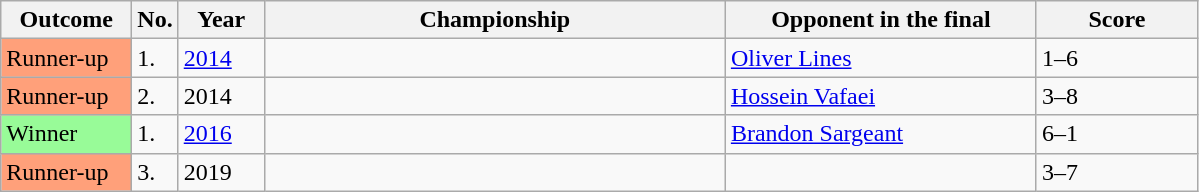<table class="sortable wikitable">
<tr>
<th width="80">Outcome</th>
<th width="20">No.</th>
<th width="50">Year</th>
<th width="300">Championship</th>
<th width="200">Opponent in the final</th>
<th width="100">Score</th>
</tr>
<tr>
<td style="background:#ffa07a;">Runner-up</td>
<td>1.</td>
<td><a href='#'>2014</a></td>
<td></td>
<td> <a href='#'>Oliver Lines</a></td>
<td>1–6</td>
</tr>
<tr>
<td style="background:#ffa07a;">Runner-up</td>
<td>2.</td>
<td>2014</td>
<td></td>
<td> <a href='#'>Hossein Vafaei</a></td>
<td>3–8</td>
</tr>
<tr>
<td style="background:#98FB98">Winner</td>
<td>1.</td>
<td><a href='#'>2016</a></td>
<td></td>
<td> <a href='#'>Brandon Sargeant</a></td>
<td>6–1</td>
</tr>
<tr>
<td style="background:#ffa07a;">Runner-up</td>
<td>3.</td>
<td>2019</td>
<td></td>
<td> </td>
<td>3–7</td>
</tr>
</table>
